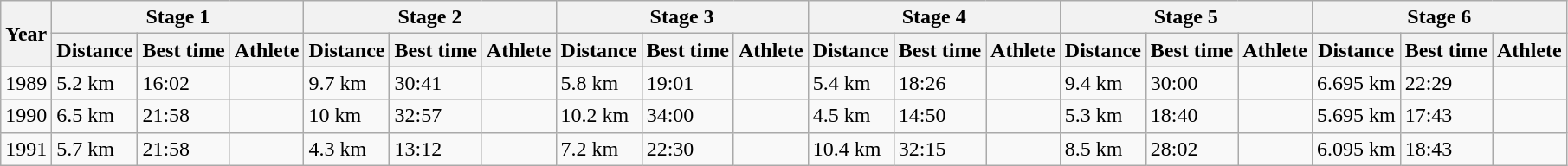<table class=wikitable>
<tr>
<th scope=col rowspan=2>Year</th>
<th scope=col colspan=3>Stage 1</th>
<th scope=col colspan=3>Stage 2</th>
<th scope=col colspan=3>Stage 3</th>
<th scope=col colspan=3>Stage 4</th>
<th scope=col colspan=3>Stage 5</th>
<th scope=col colspan=3>Stage 6</th>
</tr>
<tr>
<th scope=col>Distance</th>
<th scope=col>Best time</th>
<th scope=col>Athlete</th>
<th scope=col>Distance</th>
<th scope=col>Best time</th>
<th scope=col>Athlete</th>
<th scope=col>Distance</th>
<th scope=col>Best time</th>
<th scope=col>Athlete</th>
<th scope=col>Distance</th>
<th scope=col>Best time</th>
<th scope=col>Athlete</th>
<th scope=col>Distance</th>
<th scope=col>Best time</th>
<th scope=col>Athlete</th>
<th scope=col>Distance</th>
<th scope=col>Best time</th>
<th scope=col>Athlete</th>
</tr>
<tr>
<td scope=row>1989</td>
<td>5.2 km</td>
<td>16:02</td>
<td></td>
<td>9.7 km</td>
<td>30:41</td>
<td></td>
<td>5.8 km</td>
<td>19:01</td>
<td></td>
<td>5.4 km</td>
<td>18:26</td>
<td></td>
<td>9.4 km</td>
<td>30:00</td>
<td></td>
<td>6.695 km</td>
<td>22:29</td>
<td></td>
</tr>
<tr>
<td scope=row>1990</td>
<td>6.5 km</td>
<td>21:58</td>
<td></td>
<td>10 km</td>
<td>32:57</td>
<td></td>
<td>10.2 km</td>
<td>34:00</td>
<td></td>
<td>4.5 km</td>
<td>14:50</td>
<td></td>
<td>5.3 km</td>
<td>18:40</td>
<td></td>
<td>5.695 km</td>
<td>17:43</td>
<td></td>
</tr>
<tr>
<td scope=row>1991</td>
<td>5.7 km</td>
<td>21:58</td>
<td></td>
<td>4.3 km</td>
<td>13:12</td>
<td></td>
<td>7.2 km</td>
<td>22:30</td>
<td></td>
<td>10.4 km</td>
<td>32:15</td>
<td></td>
<td>8.5 km</td>
<td>28:02</td>
<td></td>
<td>6.095 km</td>
<td>18:43</td>
<td></td>
</tr>
</table>
